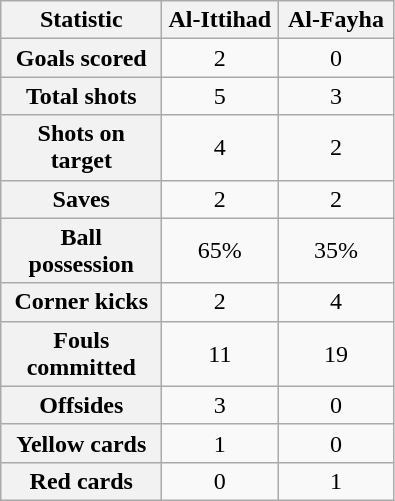<table class="wikitable plainrowheaders" style="text-align:center">
<tr>
<th scope="col" style="width:100px">Statistic</th>
<th scope="col" style="width:70px">Al-Ittihad</th>
<th scope="col" style="width:70px">Al-Fayha</th>
</tr>
<tr>
<th scope=row>Goals scored</th>
<td>2</td>
<td>0</td>
</tr>
<tr>
<th scope=row>Total shots</th>
<td>5</td>
<td>3</td>
</tr>
<tr>
<th scope=row>Shots on target</th>
<td>4</td>
<td>2</td>
</tr>
<tr>
<th scope=row>Saves</th>
<td>2</td>
<td>2</td>
</tr>
<tr>
<th scope=row>Ball possession</th>
<td>65%</td>
<td>35%</td>
</tr>
<tr>
<th scope=row>Corner kicks</th>
<td>2</td>
<td>4</td>
</tr>
<tr>
<th scope=row>Fouls committed</th>
<td>11</td>
<td>19</td>
</tr>
<tr>
<th scope=row>Offsides</th>
<td>3</td>
<td>0</td>
</tr>
<tr>
<th scope=row>Yellow cards</th>
<td>1</td>
<td>0</td>
</tr>
<tr>
<th scope=row>Red cards</th>
<td>0</td>
<td>1</td>
</tr>
</table>
